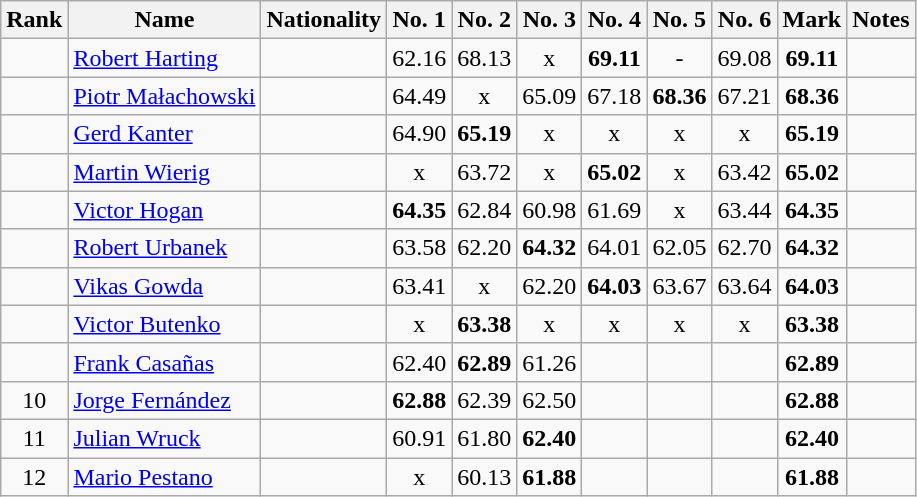<table class="wikitable sortable" style="text-align:center">
<tr>
<th>Rank</th>
<th>Name</th>
<th>Nationality</th>
<th>No. 1</th>
<th>No. 2</th>
<th>No. 3</th>
<th>No. 4</th>
<th>No. 5</th>
<th>No. 6</th>
<th>Mark</th>
<th>Notes</th>
</tr>
<tr>
<td></td>
<td align=left><a href='#'>Robert Harting</a></td>
<td align=left></td>
<td>62.16</td>
<td>68.13</td>
<td>x</td>
<td><strong>69.11</strong></td>
<td>-</td>
<td>69.08</td>
<td><strong>69.11</strong></td>
<td></td>
</tr>
<tr>
<td></td>
<td align=left><a href='#'>Piotr Małachowski</a></td>
<td align=left></td>
<td>64.49</td>
<td>x</td>
<td>65.09</td>
<td>67.18</td>
<td><strong>68.36</strong></td>
<td>67.21</td>
<td><strong>68.36</strong></td>
<td></td>
</tr>
<tr>
<td></td>
<td align=left><a href='#'>Gerd Kanter</a></td>
<td align=left></td>
<td>64.90</td>
<td><strong>65.19</strong></td>
<td>x</td>
<td>x</td>
<td>x</td>
<td>x</td>
<td><strong>65.19</strong></td>
<td></td>
</tr>
<tr>
<td></td>
<td align=left><a href='#'>Martin Wierig</a></td>
<td align=left></td>
<td>x</td>
<td>63.72</td>
<td>x</td>
<td><strong>65.02</strong></td>
<td>x</td>
<td>63.42</td>
<td><strong>65.02</strong></td>
<td></td>
</tr>
<tr>
<td></td>
<td align=left><a href='#'>Victor Hogan</a></td>
<td align=left></td>
<td><strong>64.35</strong></td>
<td>62.84</td>
<td>60.98</td>
<td>61.69</td>
<td>x</td>
<td>63.44</td>
<td><strong>64.35</strong></td>
<td></td>
</tr>
<tr>
<td></td>
<td align=left><a href='#'>Robert Urbanek</a></td>
<td align=left></td>
<td>63.58</td>
<td>62.20</td>
<td><strong>64.32</strong></td>
<td>64.01</td>
<td>62.05</td>
<td>62.70</td>
<td><strong>64.32</strong></td>
<td></td>
</tr>
<tr>
<td></td>
<td align=left><a href='#'>Vikas Gowda</a></td>
<td align=left></td>
<td>63.41</td>
<td>x</td>
<td>62.20</td>
<td><strong>64.03</strong></td>
<td>63.67</td>
<td>63.64</td>
<td><strong>64.03</strong></td>
<td></td>
</tr>
<tr>
<td></td>
<td align=left><a href='#'>Victor Butenko</a></td>
<td align=left></td>
<td>x</td>
<td><strong>63.38</strong></td>
<td>x</td>
<td>x</td>
<td>x</td>
<td>x</td>
<td><strong>63.38</strong></td>
<td></td>
</tr>
<tr>
<td></td>
<td align=left><a href='#'>Frank Casañas</a></td>
<td align=left></td>
<td>62.40</td>
<td><strong>62.89</strong></td>
<td>61.26</td>
<td></td>
<td></td>
<td></td>
<td><strong>62.89</strong></td>
<td></td>
</tr>
<tr>
<td>10</td>
<td align=left><a href='#'>Jorge Fernández</a></td>
<td align=left></td>
<td><strong>62.88</strong></td>
<td>62.39</td>
<td>62.50</td>
<td></td>
<td></td>
<td></td>
<td><strong>62.88</strong></td>
<td></td>
</tr>
<tr>
<td>11</td>
<td align=left><a href='#'>Julian Wruck</a></td>
<td align=left></td>
<td>60.91</td>
<td>61.80</td>
<td><strong>62.40</strong></td>
<td></td>
<td></td>
<td></td>
<td><strong>62.40</strong></td>
<td></td>
</tr>
<tr>
<td>12</td>
<td align=left><a href='#'>Mario Pestano</a></td>
<td align=left></td>
<td>x</td>
<td>60.13</td>
<td><strong>61.88</strong></td>
<td></td>
<td></td>
<td></td>
<td><strong>61.88</strong></td>
<td></td>
</tr>
</table>
